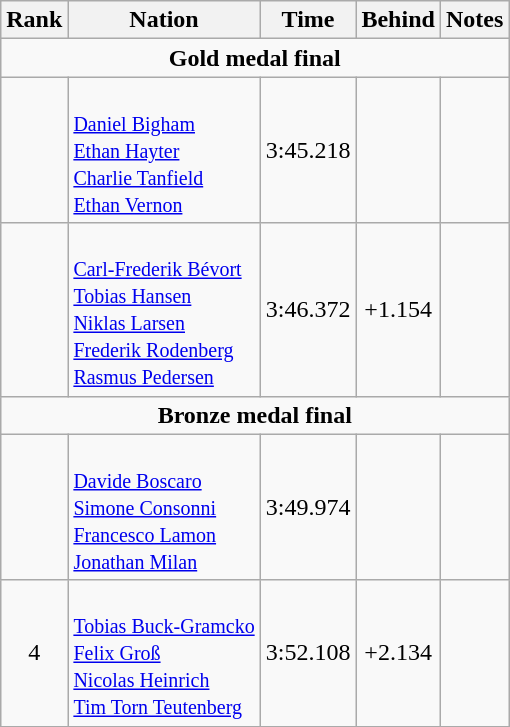<table class="wikitable" style="text-align:center">
<tr>
<th>Rank</th>
<th>Nation</th>
<th>Time</th>
<th>Behind</th>
<th>Notes</th>
</tr>
<tr>
<td colspan=5><strong>Gold medal final</strong></td>
</tr>
<tr>
<td></td>
<td align=left><br><small><a href='#'>Daniel Bigham</a><br><a href='#'>Ethan Hayter</a><br><a href='#'>Charlie Tanfield</a><br><a href='#'>Ethan Vernon</a></small></td>
<td>3:45.218</td>
<td></td>
<td></td>
</tr>
<tr>
<td></td>
<td align=left><br><small><a href='#'>Carl-Frederik Bévort</a><br><a href='#'>Tobias Hansen</a><br><a href='#'>Niklas Larsen</a><br><a href='#'>Frederik Rodenberg</a><br><a href='#'>Rasmus Pedersen</a></small></td>
<td>3:46.372</td>
<td>+1.154</td>
<td></td>
</tr>
<tr>
<td colspan=5><strong>Bronze medal final</strong></td>
</tr>
<tr>
<td></td>
<td align=left><br><small><a href='#'>Davide Boscaro</a><br><a href='#'>Simone Consonni</a><br><a href='#'>Francesco Lamon</a><br><a href='#'>Jonathan Milan</a></small></td>
<td>3:49.974</td>
<td></td>
<td></td>
</tr>
<tr>
<td>4</td>
<td align=left><br><small><a href='#'>Tobias Buck-Gramcko</a><br><a href='#'>Felix Groß</a><br><a href='#'>Nicolas Heinrich</a><br><a href='#'>Tim Torn Teutenberg</a></small></td>
<td>3:52.108</td>
<td>+2.134</td>
<td></td>
</tr>
</table>
